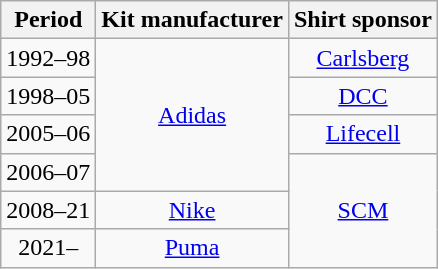<table class="wikitable" style="text-align: center">
<tr>
<th>Period</th>
<th>Kit manufacturer</th>
<th>Shirt sponsor</th>
</tr>
<tr>
<td>1992–98</td>
<td rowspan=4><a href='#'>Adidas</a></td>
<td><a href='#'>Carlsberg</a></td>
</tr>
<tr>
<td>1998–05</td>
<td><a href='#'>DCC</a></td>
</tr>
<tr>
<td>2005–06</td>
<td><a href='#'>Lifecell</a></td>
</tr>
<tr>
<td>2006–07</td>
<td rowspan="3"><a href='#'>SCM</a></td>
</tr>
<tr>
<td>2008–21</td>
<td><a href='#'>Nike</a></td>
</tr>
<tr>
<td>2021–</td>
<td><a href='#'>Puma</a></td>
</tr>
</table>
